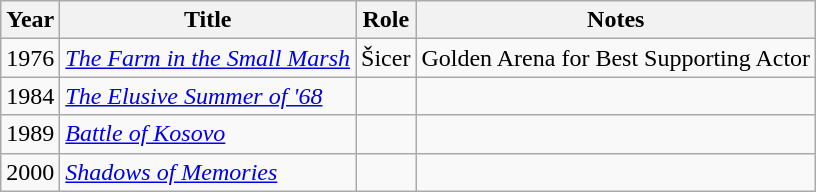<table class="wikitable sortable">
<tr>
<th>Year</th>
<th>Title</th>
<th>Role</th>
<th class="unsortable">Notes</th>
</tr>
<tr>
<td>1976</td>
<td><em><a href='#'>The Farm in the Small Marsh</a></em></td>
<td>Šicer</td>
<td>Golden Arena for Best Supporting Actor</td>
</tr>
<tr>
<td>1984</td>
<td><em><a href='#'>The Elusive Summer of '68</a></em></td>
<td></td>
<td></td>
</tr>
<tr>
<td>1989</td>
<td><em><a href='#'>Battle of Kosovo</a></em></td>
<td></td>
<td></td>
</tr>
<tr>
<td>2000</td>
<td><em><a href='#'>Shadows of Memories</a></em></td>
<td></td>
<td></td>
</tr>
</table>
